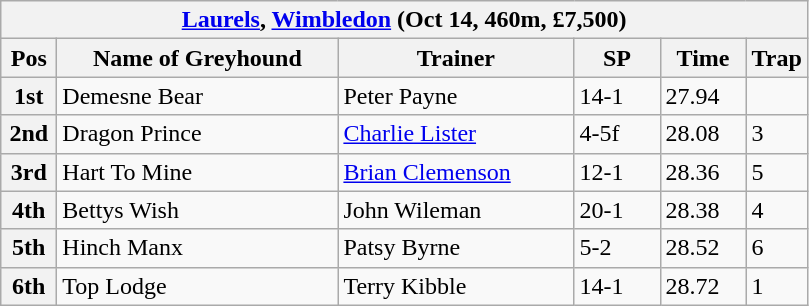<table class="wikitable">
<tr>
<th colspan="6"><a href='#'>Laurels</a>, <a href='#'>Wimbledon</a> (Oct 14, 460m, £7,500)</th>
</tr>
<tr>
<th width=30>Pos</th>
<th width=180>Name of Greyhound</th>
<th width=150>Trainer</th>
<th width=50>SP</th>
<th width=50>Time</th>
<th width=30>Trap</th>
</tr>
<tr>
<th>1st</th>
<td>Demesne Bear</td>
<td>Peter Payne</td>
<td>14-1</td>
<td>27.94</td>
<td></td>
</tr>
<tr>
<th>2nd</th>
<td>Dragon Prince</td>
<td><a href='#'>Charlie Lister</a></td>
<td>4-5f</td>
<td>28.08</td>
<td>3</td>
</tr>
<tr>
<th>3rd</th>
<td>Hart To Mine</td>
<td><a href='#'>Brian Clemenson</a></td>
<td>12-1</td>
<td>28.36</td>
<td>5</td>
</tr>
<tr>
<th>4th</th>
<td>Bettys Wish</td>
<td>John Wileman</td>
<td>20-1</td>
<td>28.38</td>
<td>4</td>
</tr>
<tr>
<th>5th</th>
<td>Hinch Manx</td>
<td>Patsy Byrne</td>
<td>5-2</td>
<td>28.52</td>
<td>6</td>
</tr>
<tr>
<th>6th</th>
<td>Top Lodge</td>
<td>Terry Kibble</td>
<td>14-1</td>
<td>28.72</td>
<td>1</td>
</tr>
</table>
